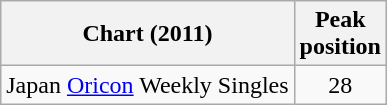<table class="wikitable">
<tr>
<th>Chart (2011)</th>
<th>Peak<br>position</th>
</tr>
<tr>
<td>Japan <a href='#'>Oricon</a> Weekly Singles</td>
<td align="center">28</td>
</tr>
</table>
